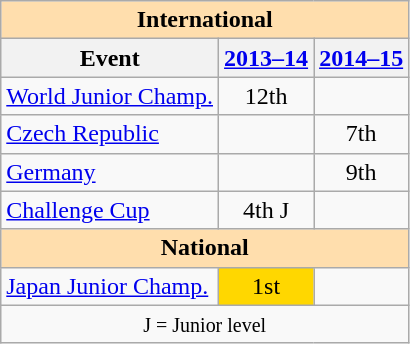<table class="wikitable" style="text-align:center">
<tr>
<th style="background-color: #ffdead; " colspan=3 align=center>International</th>
</tr>
<tr>
<th>Event</th>
<th><a href='#'>2013–14</a></th>
<th><a href='#'>2014–15</a></th>
</tr>
<tr>
<td align=left><a href='#'>World Junior Champ.</a></td>
<td>12th</td>
<td></td>
</tr>
<tr>
<td align=left> <a href='#'>Czech Republic</a></td>
<td></td>
<td>7th</td>
</tr>
<tr>
<td align=left> <a href='#'>Germany</a></td>
<td></td>
<td>9th</td>
</tr>
<tr>
<td align=left><a href='#'>Challenge Cup</a></td>
<td>4th J</td>
<td></td>
</tr>
<tr>
<th style="background-color: #ffdead; " colspan=3 align=center>National</th>
</tr>
<tr>
<td align=left><a href='#'>Japan Junior Champ.</a></td>
<td bgcolor=gold>1st</td>
<td></td>
</tr>
<tr>
<td colspan=3 align=center><small> J = Junior level </small></td>
</tr>
</table>
